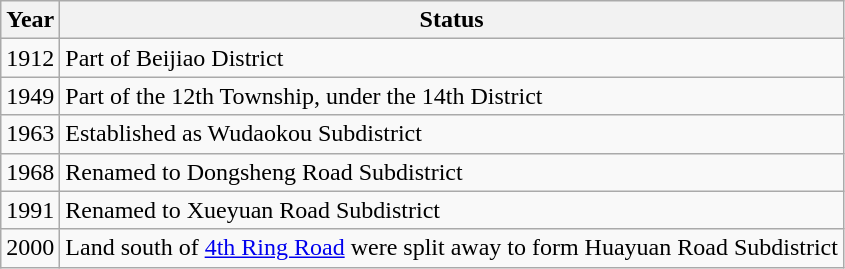<table class="wikitable">
<tr>
<th>Year</th>
<th>Status</th>
</tr>
<tr>
<td>1912</td>
<td>Part of Beijiao District</td>
</tr>
<tr>
<td>1949</td>
<td>Part of the 12th Township, under the 14th District</td>
</tr>
<tr>
<td>1963</td>
<td>Established as Wudaokou Subdistrict</td>
</tr>
<tr>
<td>1968</td>
<td>Renamed to Dongsheng Road Subdistrict</td>
</tr>
<tr>
<td>1991</td>
<td>Renamed to Xueyuan Road Subdistrict</td>
</tr>
<tr>
<td>2000</td>
<td>Land south of <a href='#'>4th Ring Road</a> were split away to form Huayuan Road Subdistrict</td>
</tr>
</table>
